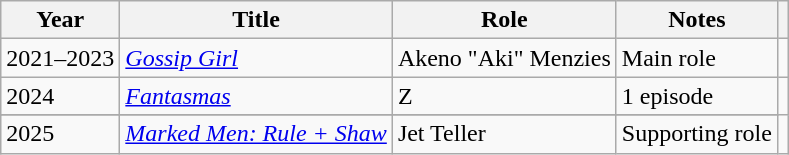<table class="wikitable plainrowheaders sortable">
<tr>
<th scope="col">Year</th>
<th scope="col">Title</th>
<th scope="col">Role</th>
<th scope="col" class="unsortable">Notes</th>
<th scope="col" class="unsortable"></th>
</tr>
<tr>
<td>2021–2023</td>
<td><em><a href='#'>Gossip Girl</a></em></td>
<td>Akeno "Aki" Menzies</td>
<td>Main role</td>
<td style="text-align:center;"></td>
</tr>
<tr>
<td>2024</td>
<td><em><a href='#'>Fantasmas</a></em></td>
<td>Z</td>
<td>1 episode</td>
<td></td>
</tr>
<tr>
</tr>
<tr>
<td>2025</td>
<td><em><a href='#'>Marked Men: Rule + Shaw</a></em></td>
<td>Jet Teller</td>
<td>Supporting role</td>
</tr>
</table>
